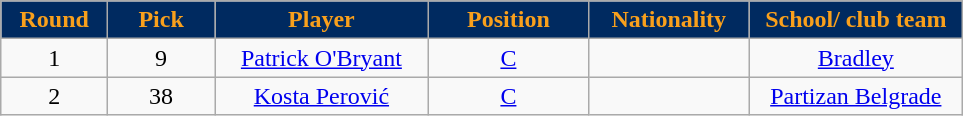<table class="wikitable sortable sortable">
<tr>
<th style="background:#002A60;color: #F9A01C" width="10%">Round</th>
<th style="background:#002A60;color: #F9A01C" width="10%">Pick</th>
<th style="background:#002A60;color: #F9A01C" width="20%">Player</th>
<th style="background:#002A60;color: #F9A01C" width="15%">Position</th>
<th style="background:#002A60;color: #F9A01C" width="15%">Nationality</th>
<th style="background:#002A60;color: #F9A01C" width="20%">School/ club team</th>
</tr>
<tr style="text-align: center">
<td>1</td>
<td>9</td>
<td><a href='#'>Patrick O'Bryant</a></td>
<td><a href='#'>C</a></td>
<td></td>
<td><a href='#'>Bradley</a></td>
</tr>
<tr style="text-align: center">
<td>2</td>
<td>38</td>
<td><a href='#'>Kosta Perović</a></td>
<td><a href='#'>C</a></td>
<td></td>
<td> <a href='#'>Partizan Belgrade</a></td>
</tr>
</table>
